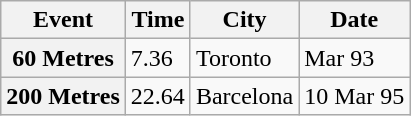<table class="wikitable">
<tr>
<th>Event</th>
<th>Time</th>
<th>City</th>
<th>Date</th>
</tr>
<tr>
<th>60 Metres</th>
<td>7.36</td>
<td>Toronto</td>
<td>Mar 93</td>
</tr>
<tr>
<th>200 Metres</th>
<td>22.64</td>
<td>Barcelona</td>
<td>10 Mar 95</td>
</tr>
</table>
